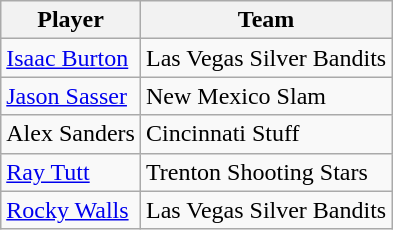<table class="wikitable">
<tr>
<th>Player</th>
<th>Team</th>
</tr>
<tr>
<td><a href='#'>Isaac Burton</a></td>
<td>Las Vegas Silver Bandits</td>
</tr>
<tr>
<td><a href='#'>Jason Sasser</a></td>
<td>New Mexico Slam</td>
</tr>
<tr>
<td>Alex Sanders</td>
<td>Cincinnati Stuff</td>
</tr>
<tr>
<td><a href='#'>Ray Tutt</a></td>
<td>Trenton Shooting Stars</td>
</tr>
<tr>
<td><a href='#'>Rocky Walls</a></td>
<td>Las Vegas Silver Bandits</td>
</tr>
</table>
